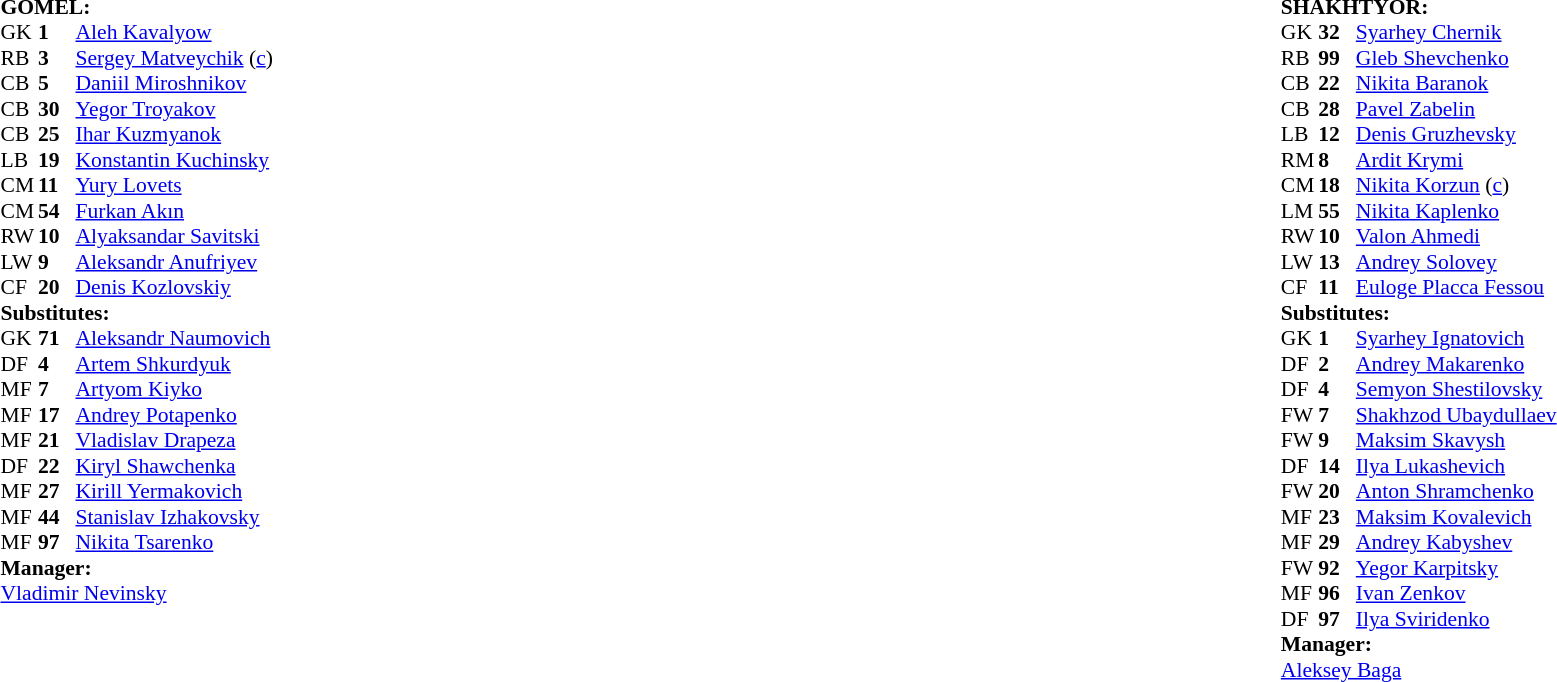<table width="100%">
<tr>
<td valign="top" width="50%"><br><table style="font-size: 90%" cellspacing="0" cellpadding="0">
<tr>
<td colspan="4"><br><strong>GOMEL:</strong></td>
</tr>
<tr>
<th width=25></th>
<th width=25></th>
</tr>
<tr>
<td>GK</td>
<td><strong>1</strong></td>
<td> <a href='#'>Aleh Kavalyow</a></td>
</tr>
<tr>
<td>RB</td>
<td><strong>3</strong></td>
<td> <a href='#'>Sergey Matveychik</a> (<a href='#'>c</a>)</td>
</tr>
<tr>
<td>CB</td>
<td><strong>5</strong></td>
<td> <a href='#'>Daniil Miroshnikov</a></td>
</tr>
<tr>
<td>CB</td>
<td><strong>30</strong></td>
<td> <a href='#'>Yegor Troyakov</a></td>
</tr>
<tr>
<td>CB</td>
<td><strong>25</strong></td>
<td> <a href='#'>Ihar Kuzmyanok</a></td>
</tr>
<tr>
<td>LB</td>
<td><strong>19</strong></td>
<td> <a href='#'>Konstantin Kuchinsky</a></td>
<td></td>
<td></td>
</tr>
<tr>
<td>CM</td>
<td><strong>11</strong></td>
<td> <a href='#'>Yury Lovets</a></td>
</tr>
<tr>
<td>CM</td>
<td><strong>54</strong></td>
<td> <a href='#'>Furkan Akın</a></td>
</tr>
<tr>
<td>RW</td>
<td><strong>10</strong></td>
<td> <a href='#'>Alyaksandar Savitski</a></td>
<td></td>
<td></td>
</tr>
<tr>
<td>LW</td>
<td><strong>9</strong></td>
<td> <a href='#'>Aleksandr Anufriyev</a></td>
<td></td>
<td></td>
</tr>
<tr>
<td>CF</td>
<td><strong>20</strong></td>
<td> <a href='#'>Denis Kozlovskiy</a></td>
<td></td>
<td></td>
</tr>
<tr>
<td colspan=3><strong>Substitutes:</strong></td>
</tr>
<tr>
<td>GK</td>
<td><strong>71</strong></td>
<td> <a href='#'>Aleksandr Naumovich</a></td>
</tr>
<tr>
<td>DF</td>
<td><strong>4</strong></td>
<td> <a href='#'>Artem Shkurdyuk</a></td>
</tr>
<tr>
<td>MF</td>
<td><strong>7</strong></td>
<td> <a href='#'>Artyom Kiyko</a></td>
<td></td>
<td></td>
</tr>
<tr>
<td>MF</td>
<td><strong>17</strong></td>
<td> <a href='#'>Andrey Potapenko</a></td>
<td></td>
<td></td>
</tr>
<tr>
<td>MF</td>
<td><strong>21</strong></td>
<td> <a href='#'>Vladislav Drapeza</a></td>
</tr>
<tr>
<td>DF</td>
<td><strong>22</strong></td>
<td> <a href='#'>Kiryl Shawchenka</a></td>
<td></td>
<td></td>
</tr>
<tr>
<td>MF</td>
<td><strong>27</strong></td>
<td> <a href='#'>Kirill Yermakovich</a></td>
<td></td>
<td></td>
</tr>
<tr>
<td>MF</td>
<td><strong>44</strong></td>
<td> <a href='#'>Stanislav Izhakovsky</a></td>
</tr>
<tr>
<td>MF</td>
<td><strong>97</strong></td>
<td> <a href='#'>Nikita Tsarenko</a></td>
</tr>
<tr>
<td colspan=3><strong>Manager:</strong></td>
</tr>
<tr>
<td colspan="4"> <a href='#'>Vladimir Nevinsky</a></td>
</tr>
</table>
</td>
<td valign="top"></td>
<td valign="top" width="50%"><br><table style="font-size: 90%" cellspacing="0" cellpadding="0" align=center>
<tr>
<td colspan="4"><br><strong>SHAKHTYOR:</strong></td>
</tr>
<tr>
<th width=25></th>
<th width=25></th>
</tr>
<tr>
<td>GK</td>
<td><strong>32</strong></td>
<td> <a href='#'>Syarhey Chernik</a></td>
</tr>
<tr>
<td>RB</td>
<td><strong>99</strong></td>
<td> <a href='#'>Gleb Shevchenko</a></td>
</tr>
<tr>
<td>CB</td>
<td><strong>22</strong></td>
<td> <a href='#'>Nikita Baranok</a></td>
<td></td>
</tr>
<tr>
<td>CB</td>
<td><strong>28</strong></td>
<td> <a href='#'>Pavel Zabelin</a></td>
</tr>
<tr>
<td>LB</td>
<td><strong>12</strong></td>
<td> <a href='#'>Denis Gruzhevsky</a></td>
</tr>
<tr>
<td>RM</td>
<td><strong>8</strong></td>
<td> <a href='#'>Ardit Krymi</a></td>
</tr>
<tr>
<td>CM</td>
<td><strong>18</strong></td>
<td> <a href='#'>Nikita Korzun</a> (<a href='#'>c</a>)</td>
<td></td>
<td></td>
</tr>
<tr>
<td>LM</td>
<td><strong>55</strong></td>
<td> <a href='#'>Nikita Kaplenko</a></td>
</tr>
<tr>
<td>RW</td>
<td><strong>10</strong></td>
<td> <a href='#'>Valon Ahmedi</a></td>
<td></td>
<td></td>
</tr>
<tr>
<td>LW</td>
<td><strong>13</strong></td>
<td> <a href='#'>Andrey Solovey</a></td>
<td></td>
<td></td>
</tr>
<tr>
<td>CF</td>
<td><strong>11</strong></td>
<td> <a href='#'>Euloge Placca Fessou</a></td>
</tr>
<tr>
<td colspan=3><strong>Substitutes:</strong></td>
</tr>
<tr>
<td>GK</td>
<td><strong>1</strong></td>
<td> <a href='#'>Syarhey Ignatovich</a></td>
</tr>
<tr>
<td>DF</td>
<td><strong>2</strong></td>
<td> <a href='#'>Andrey Makarenko</a></td>
</tr>
<tr>
<td>DF</td>
<td><strong>4</strong></td>
<td> <a href='#'>Semyon Shestilovsky</a></td>
</tr>
<tr>
<td>FW</td>
<td><strong>7</strong></td>
<td> <a href='#'>Shakhzod Ubaydullaev</a></td>
</tr>
<tr>
<td>FW</td>
<td><strong>9</strong></td>
<td> <a href='#'>Maksim Skavysh</a></td>
<td></td>
<td></td>
</tr>
<tr>
<td>DF</td>
<td><strong>14</strong></td>
<td> <a href='#'>Ilya Lukashevich</a></td>
</tr>
<tr>
<td>FW</td>
<td><strong>20</strong></td>
<td> <a href='#'>Anton Shramchenko</a></td>
<td></td>
<td></td>
</tr>
<tr>
<td>MF</td>
<td><strong>23</strong></td>
<td> <a href='#'>Maksim Kovalevich</a></td>
</tr>
<tr>
<td>MF</td>
<td><strong>29</strong></td>
<td> <a href='#'>Andrey Kabyshev</a></td>
</tr>
<tr>
<td>FW</td>
<td><strong>92</strong></td>
<td> <a href='#'>Yegor Karpitsky</a></td>
</tr>
<tr>
<td>MF</td>
<td><strong>96</strong></td>
<td> <a href='#'>Ivan Zenkov</a></td>
<td></td>
<td></td>
</tr>
<tr>
<td>DF</td>
<td><strong>97</strong></td>
<td> <a href='#'>Ilya Sviridenko</a></td>
</tr>
<tr>
<td colspan=3><strong>Manager:</strong></td>
</tr>
<tr>
<td colspan="4"> <a href='#'>Aleksey Baga</a></td>
</tr>
</table>
</td>
</tr>
</table>
